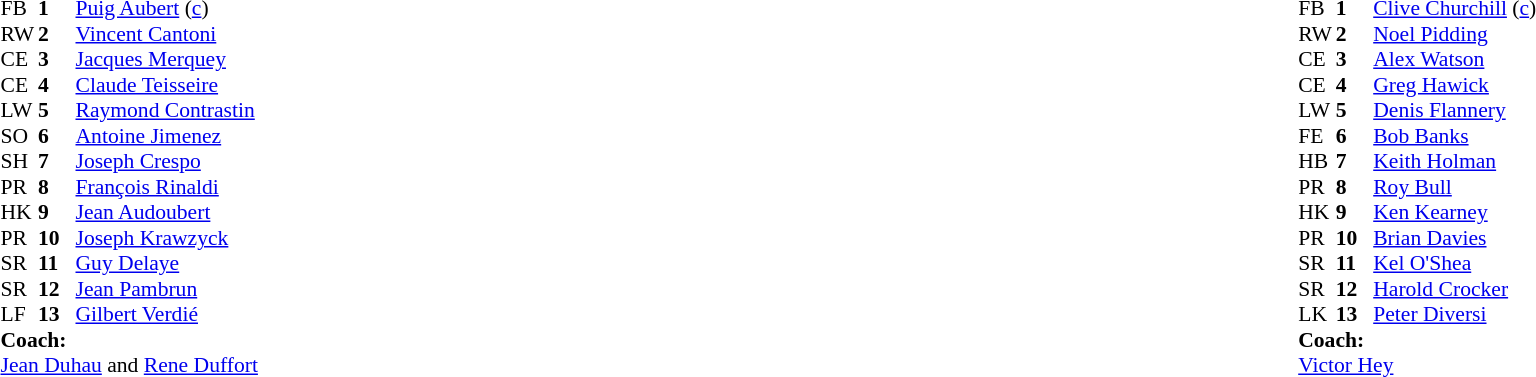<table width="100%">
<tr>
<td valign="top" width="50%"><br><table style="font-size: 90%" cellspacing="0" cellpadding="0">
<tr>
<th width="25"></th>
<th width="25"></th>
</tr>
<tr>
<td>FB</td>
<td><strong>1</strong></td>
<td> <a href='#'>Puig Aubert</a> (<a href='#'>c</a>)</td>
</tr>
<tr>
<td>RW</td>
<td><strong>2</strong></td>
<td> <a href='#'>Vincent Cantoni</a></td>
</tr>
<tr>
<td>CE</td>
<td><strong>3</strong></td>
<td> <a href='#'>Jacques Merquey</a></td>
</tr>
<tr>
<td>CE</td>
<td><strong>4</strong></td>
<td> <a href='#'>Claude Teisseire</a></td>
</tr>
<tr>
<td>LW</td>
<td><strong>5</strong></td>
<td> <a href='#'>Raymond Contrastin</a></td>
</tr>
<tr>
<td>SO</td>
<td><strong>6</strong></td>
<td> <a href='#'>Antoine Jimenez</a></td>
</tr>
<tr>
<td>SH</td>
<td><strong>7</strong></td>
<td> <a href='#'>Joseph Crespo</a></td>
</tr>
<tr>
<td>PR</td>
<td><strong>8</strong></td>
<td> <a href='#'>François Rinaldi</a></td>
</tr>
<tr>
<td>HK</td>
<td><strong>9</strong></td>
<td> <a href='#'>Jean Audoubert</a></td>
</tr>
<tr>
<td>PR</td>
<td><strong>10</strong></td>
<td> <a href='#'>Joseph Krawzyck</a></td>
</tr>
<tr>
<td>SR</td>
<td><strong>11</strong></td>
<td> <a href='#'>Guy Delaye</a></td>
</tr>
<tr>
<td>SR</td>
<td><strong>12</strong></td>
<td> <a href='#'>Jean Pambrun</a></td>
</tr>
<tr>
<td>LF</td>
<td><strong>13</strong></td>
<td> <a href='#'>Gilbert Verdié</a></td>
</tr>
<tr>
<td colspan=3><strong>Coach:</strong></td>
</tr>
<tr>
<td colspan="4"><a href='#'>Jean Duhau</a> and <a href='#'>Rene Duffort</a></td>
</tr>
</table>
</td>
<td valign="top" width="50%"><br><table style="font-size: 90%" cellspacing="0" cellpadding="0" align="center">
<tr>
<th width="25"></th>
<th width="25"></th>
</tr>
<tr>
<td>FB</td>
<td><strong>1</strong></td>
<td> <a href='#'>Clive Churchill</a> (<a href='#'>c</a>)</td>
</tr>
<tr>
<td>RW</td>
<td><strong>2</strong></td>
<td> <a href='#'>Noel Pidding</a></td>
</tr>
<tr>
<td>CE</td>
<td><strong>3</strong></td>
<td> <a href='#'>Alex Watson</a></td>
</tr>
<tr>
<td>CE</td>
<td><strong>4</strong></td>
<td> <a href='#'>Greg Hawick</a></td>
</tr>
<tr>
<td>LW</td>
<td><strong>5</strong></td>
<td> <a href='#'>Denis Flannery</a></td>
</tr>
<tr>
<td>FE</td>
<td><strong>6</strong></td>
<td> <a href='#'>Bob Banks</a></td>
</tr>
<tr>
<td>HB</td>
<td><strong>7</strong></td>
<td> <a href='#'>Keith Holman</a></td>
</tr>
<tr>
<td>PR</td>
<td><strong>8</strong></td>
<td> <a href='#'>Roy Bull</a></td>
</tr>
<tr>
<td>HK</td>
<td><strong>9</strong></td>
<td> <a href='#'>Ken Kearney</a></td>
</tr>
<tr>
<td>PR</td>
<td><strong>10</strong></td>
<td> <a href='#'>Brian Davies</a></td>
</tr>
<tr>
<td>SR</td>
<td><strong>11</strong></td>
<td> <a href='#'>Kel O'Shea</a></td>
</tr>
<tr>
<td>SR</td>
<td><strong>12</strong></td>
<td> <a href='#'>Harold Crocker</a></td>
</tr>
<tr>
<td>LK</td>
<td><strong>13</strong></td>
<td> <a href='#'>Peter Diversi</a></td>
</tr>
<tr>
<td colspan=3><strong>Coach:</strong></td>
</tr>
<tr>
<td colspan="4"><a href='#'>Victor Hey</a></td>
</tr>
</table>
</td>
</tr>
</table>
